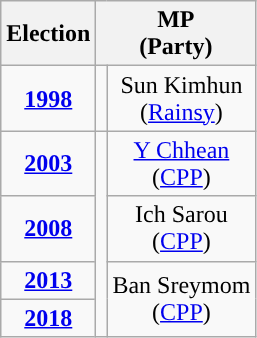<table class="wikitable" style="text-align:center">
<tr>
<th>Election</th>
<th colspan=2>MP<br>(Party)</th>
</tr>
<tr>
<td><strong><a href='#'>1998</a></strong></td>
<td rowspan=1; style="background-color: "></td>
<td rowspan=1>Sun Kimhun<br>(<a href='#'>Rainsy</a>)</td>
</tr>
<tr>
<td><strong><a href='#'>2003</a></strong></td>
<td rowspan=4; style="background-color: "></td>
<td rowspan=1><a href='#'>Y Chhean</a><br>(<a href='#'>CPP</a>)</td>
</tr>
<tr>
<td><strong><a href='#'>2008</a></strong></td>
<td rowspan=1>Ich Sarou<br>(<a href='#'>CPP</a>)</td>
</tr>
<tr>
<td><strong><a href='#'>2013</a></strong></td>
<td rowspan=2>Ban Sreymom<br>(<a href='#'>CPP</a>)</td>
</tr>
<tr>
<td><strong><a href='#'>2018</a></strong></td>
</tr>
</table>
